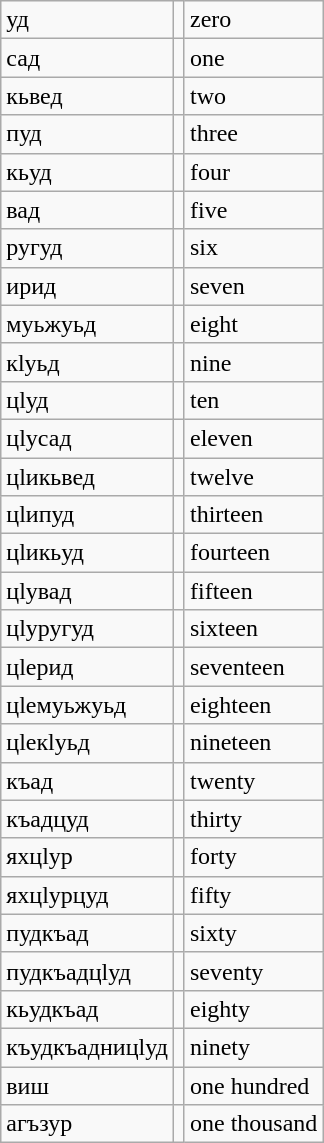<table class="wikitable">
<tr>
<td>уд</td>
<td></td>
<td>zero</td>
</tr>
<tr>
<td>сад</td>
<td></td>
<td>one</td>
</tr>
<tr>
<td>кьвед</td>
<td></td>
<td>two</td>
</tr>
<tr>
<td>пуд</td>
<td></td>
<td>three</td>
</tr>
<tr>
<td>кьуд</td>
<td></td>
<td>four</td>
</tr>
<tr>
<td>вад</td>
<td></td>
<td>five</td>
</tr>
<tr>
<td>ругуд</td>
<td></td>
<td>six</td>
</tr>
<tr>
<td>ирид</td>
<td></td>
<td>seven</td>
</tr>
<tr>
<td>муьжуьд</td>
<td></td>
<td>eight</td>
</tr>
<tr>
<td>кlуьд</td>
<td></td>
<td>nine</td>
</tr>
<tr>
<td>цlуд</td>
<td></td>
<td>ten</td>
</tr>
<tr>
<td>цlусад</td>
<td></td>
<td>eleven</td>
</tr>
<tr>
<td>цlикьвед</td>
<td></td>
<td>twelve</td>
</tr>
<tr>
<td>цlипуд</td>
<td></td>
<td>thirteen</td>
</tr>
<tr>
<td>цlикьуд</td>
<td></td>
<td>fourteen</td>
</tr>
<tr>
<td>цlувад</td>
<td></td>
<td>fifteen</td>
</tr>
<tr>
<td>цlуругуд</td>
<td></td>
<td>sixteen</td>
</tr>
<tr>
<td>цlерид</td>
<td></td>
<td>seventeen</td>
</tr>
<tr>
<td>цlемуьжуьд</td>
<td></td>
<td>eighteen</td>
</tr>
<tr>
<td>цlекlуьд</td>
<td></td>
<td>nineteen</td>
</tr>
<tr>
<td>къад</td>
<td></td>
<td>twenty</td>
</tr>
<tr>
<td>къадцуд</td>
<td></td>
<td>thirty</td>
</tr>
<tr>
<td>яхцlур</td>
<td></td>
<td>forty</td>
</tr>
<tr>
<td>яхцlурцуд</td>
<td></td>
<td>fifty</td>
</tr>
<tr>
<td>пудкъад</td>
<td></td>
<td>sixty</td>
</tr>
<tr>
<td>пудкъадцlуд</td>
<td></td>
<td>seventy</td>
</tr>
<tr>
<td>кьудкъад</td>
<td></td>
<td>eighty</td>
</tr>
<tr>
<td>къудкъадницlуд</td>
<td></td>
<td>ninety</td>
</tr>
<tr>
<td>виш</td>
<td></td>
<td>one hundred</td>
</tr>
<tr>
<td>агъзур</td>
<td></td>
<td>one thousand</td>
</tr>
</table>
